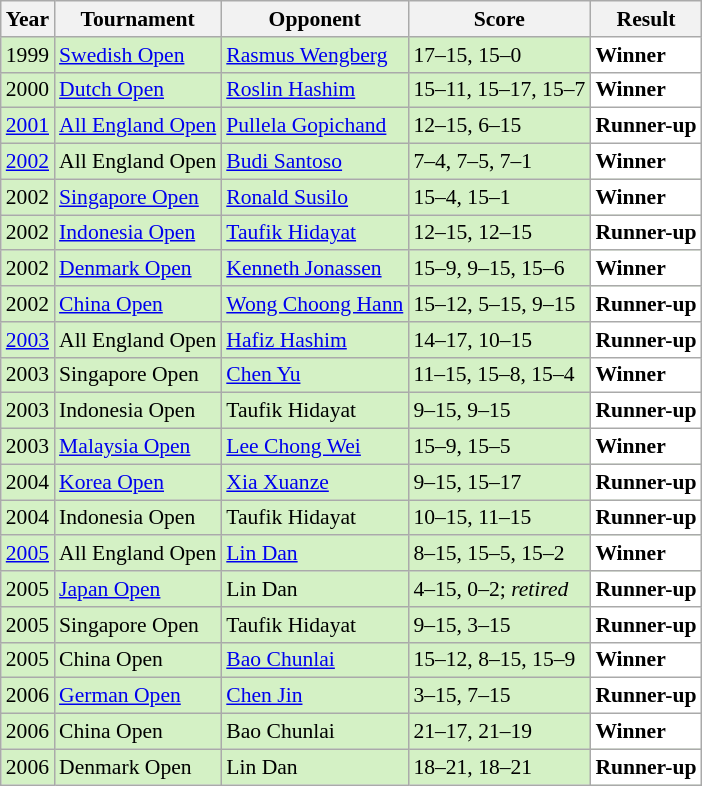<table class="sortable wikitable" style="font-size: 90%;">
<tr>
<th>Year</th>
<th>Tournament</th>
<th>Opponent</th>
<th>Score</th>
<th>Result</th>
</tr>
<tr style="background:#D4F1C5">
<td align="center">1999</td>
<td><a href='#'>Swedish Open</a></td>
<td> <a href='#'>Rasmus Wengberg</a></td>
<td>17–15, 15–0</td>
<td style="text-align:left; background:white"> <strong>Winner</strong></td>
</tr>
<tr style="background:#D4F1C5">
<td align="center">2000</td>
<td><a href='#'>Dutch Open</a></td>
<td> <a href='#'>Roslin Hashim</a></td>
<td>15–11, 15–17, 15–7</td>
<td style="text-align:left; background:white"> <strong>Winner</strong></td>
</tr>
<tr style="background:#D4F1C5">
<td align="center"><a href='#'>2001</a></td>
<td><a href='#'>All England Open</a></td>
<td> <a href='#'>Pullela Gopichand</a></td>
<td>12–15, 6–15</td>
<td style="text-align:left; background:white"> <strong>Runner-up</strong></td>
</tr>
<tr style="background:#D4F1C5">
<td align="center"><a href='#'>2002</a></td>
<td>All England Open</td>
<td> <a href='#'>Budi Santoso</a></td>
<td>7–4, 7–5, 7–1</td>
<td style="text-align:left; background:white"> <strong>Winner</strong></td>
</tr>
<tr style="background:#D4F1C5">
<td align="center">2002</td>
<td><a href='#'>Singapore Open</a></td>
<td> <a href='#'>Ronald Susilo</a></td>
<td>15–4, 15–1</td>
<td style="text-align:left; background:white"> <strong>Winner</strong></td>
</tr>
<tr style="background:#D4F1C5">
<td align="center">2002</td>
<td><a href='#'>Indonesia Open</a></td>
<td> <a href='#'>Taufik Hidayat</a></td>
<td>12–15, 12–15</td>
<td style="text-align:left; background:white"> <strong>Runner-up</strong></td>
</tr>
<tr style="background:#D4F1C5">
<td align="center">2002</td>
<td><a href='#'>Denmark Open</a></td>
<td> <a href='#'>Kenneth Jonassen</a></td>
<td>15–9, 9–15, 15–6</td>
<td style="text-align:left; background:white"> <strong>Winner</strong></td>
</tr>
<tr style="background:#D4F1C5">
<td align="center">2002</td>
<td><a href='#'>China Open</a></td>
<td> <a href='#'>Wong Choong Hann</a></td>
<td>15–12, 5–15, 9–15</td>
<td style="text-align:left; background:white"> <strong>Runner-up</strong></td>
</tr>
<tr style="background:#D4F1C5">
<td align="center"><a href='#'>2003</a></td>
<td>All England Open</td>
<td> <a href='#'>Hafiz Hashim</a></td>
<td>14–17, 10–15</td>
<td style="text-align:left; background:white"> <strong>Runner-up</strong></td>
</tr>
<tr style="background:#D4F1C5">
<td align="center">2003</td>
<td>Singapore Open</td>
<td> <a href='#'>Chen Yu</a></td>
<td>11–15, 15–8, 15–4</td>
<td style="text-align:left; background:white"> <strong>Winner</strong></td>
</tr>
<tr style="background:#D4F1C5">
<td align="center">2003</td>
<td>Indonesia Open</td>
<td> Taufik Hidayat</td>
<td>9–15, 9–15</td>
<td style="text-align:left; background:white"> <strong>Runner-up</strong></td>
</tr>
<tr style="background:#D4F1C5">
<td align="center">2003</td>
<td><a href='#'>Malaysia Open</a></td>
<td> <a href='#'>Lee Chong Wei</a></td>
<td>15–9, 15–5</td>
<td style="text-align:left; background:white"> <strong>Winner</strong></td>
</tr>
<tr style="background:#D4F1C5">
<td align="center">2004</td>
<td><a href='#'>Korea Open</a></td>
<td> <a href='#'>Xia Xuanze</a></td>
<td>9–15, 15–17</td>
<td style="text-align:left; background:white"> <strong>Runner-up</strong></td>
</tr>
<tr style="background:#D4F1C5">
<td align="center">2004</td>
<td>Indonesia Open</td>
<td> Taufik Hidayat</td>
<td>10–15, 11–15</td>
<td style="text-align:left; background:white"> <strong>Runner-up</strong></td>
</tr>
<tr style="background:#D4F1C5">
<td align="center"><a href='#'>2005</a></td>
<td>All England Open</td>
<td> <a href='#'>Lin Dan</a></td>
<td>8–15, 15–5, 15–2</td>
<td style="text-align:left; background:white"> <strong>Winner</strong></td>
</tr>
<tr style="background:#D4F1C5">
<td align="center">2005</td>
<td><a href='#'>Japan Open</a></td>
<td> Lin Dan</td>
<td>4–15, 0–2; <em>retired</em></td>
<td style="text-align:left; background:white"> <strong>Runner-up</strong></td>
</tr>
<tr style="background:#D4F1C5">
<td align="center">2005</td>
<td>Singapore Open</td>
<td> Taufik Hidayat</td>
<td>9–15, 3–15</td>
<td style="text-align:left; background:white"> <strong>Runner-up</strong></td>
</tr>
<tr style="background:#D4F1C5">
<td align="center">2005</td>
<td>China Open</td>
<td> <a href='#'>Bao Chunlai</a></td>
<td>15–12, 8–15, 15–9</td>
<td style="text-align:left; background:white"> <strong>Winner</strong></td>
</tr>
<tr style="background:#D4F1C5">
<td align="center">2006</td>
<td><a href='#'>German Open</a></td>
<td> <a href='#'>Chen Jin</a></td>
<td>3–15, 7–15</td>
<td style="text-align:left; background:white"> <strong>Runner-up</strong></td>
</tr>
<tr style="background:#D4F1C5">
<td align="center">2006</td>
<td>China Open</td>
<td> Bao Chunlai</td>
<td>21–17, 21–19</td>
<td style="text-align:left; background:white"> <strong>Winner</strong></td>
</tr>
<tr style="background:#D4F1C5">
<td align="center">2006</td>
<td>Denmark Open</td>
<td> Lin Dan</td>
<td>18–21, 18–21</td>
<td style="text-align:left; background:white"> <strong>Runner-up</strong></td>
</tr>
</table>
